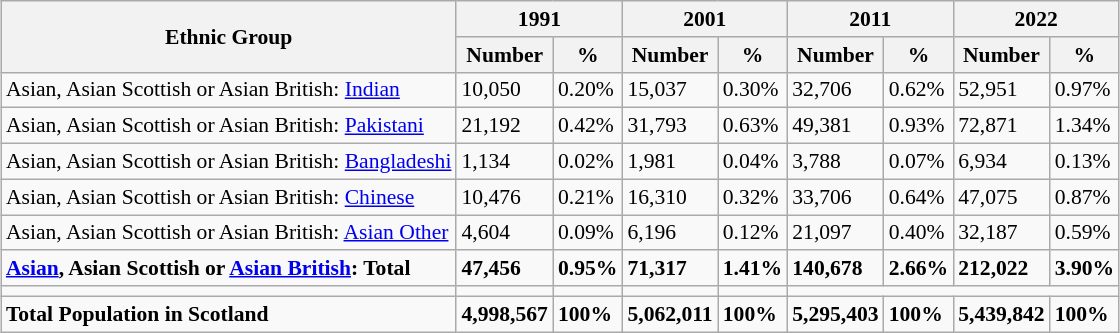<table class="wikitable sortable" style="font-size:90%; margin:auto;">
<tr>
<th rowspan="2">Ethnic Group</th>
<th colspan="2">1991</th>
<th colspan="2">2001</th>
<th colspan="2">2011</th>
<th colspan="2">2022</th>
</tr>
<tr>
<th>Number</th>
<th>%</th>
<th>Number</th>
<th>%</th>
<th>Number</th>
<th>%</th>
<th>Number</th>
<th>%</th>
</tr>
<tr>
<td>Asian, Asian Scottish or Asian British: <a href='#'>Indian</a></td>
<td>10,050</td>
<td>0.20%</td>
<td>15,037</td>
<td>0.30%</td>
<td>32,706</td>
<td>0.62%</td>
<td>52,951</td>
<td>0.97%</td>
</tr>
<tr>
<td>Asian, Asian Scottish or Asian British: <a href='#'>Pakistani</a></td>
<td>21,192</td>
<td>0.42%</td>
<td>31,793</td>
<td>0.63%</td>
<td>49,381</td>
<td>0.93%</td>
<td>72,871</td>
<td>1.34%</td>
</tr>
<tr>
<td>Asian, Asian Scottish or Asian British: <a href='#'>Bangladeshi</a></td>
<td>1,134</td>
<td>0.02%</td>
<td>1,981</td>
<td>0.04%</td>
<td>3,788</td>
<td>0.07%</td>
<td>6,934</td>
<td>0.13%</td>
</tr>
<tr>
<td>Asian, Asian Scottish or Asian British: <a href='#'>Chinese</a></td>
<td>10,476</td>
<td>0.21%</td>
<td>16,310</td>
<td>0.32%</td>
<td>33,706</td>
<td>0.64%</td>
<td>47,075</td>
<td>0.87%</td>
</tr>
<tr>
<td>Asian, Asian Scottish or Asian British: <a href='#'>Asian Other</a></td>
<td>4,604</td>
<td>0.09%</td>
<td>6,196</td>
<td>0.12%</td>
<td>21,097</td>
<td>0.40%</td>
<td>32,187</td>
<td>0.59%</td>
</tr>
<tr>
<td><strong><a href='#'>Asian</a>, Asian Scottish or <a href='#'>Asian British</a>: Total</strong></td>
<td><strong>47,456</strong></td>
<td><strong>0.95%</strong></td>
<td><strong>71,317</strong></td>
<td><strong>1.41%</strong></td>
<td><strong>140,678</strong></td>
<td><strong>2.66%</strong></td>
<td><strong>212,022</strong></td>
<td><strong>3.90%</strong></td>
</tr>
<tr>
<td></td>
<td></td>
<td></td>
<td></td>
<td></td>
</tr>
<tr>
<td><strong>Total</strong> <strong>Population in Scotland</strong></td>
<td><strong>4,998,567</strong></td>
<td><strong>100%</strong></td>
<td><strong>5,062,011</strong></td>
<td><strong>100%</strong></td>
<td><strong>5,295,403</strong></td>
<td><strong>100%</strong></td>
<td><strong>5,439,842</strong></td>
<td><strong>100%</strong></td>
</tr>
</table>
